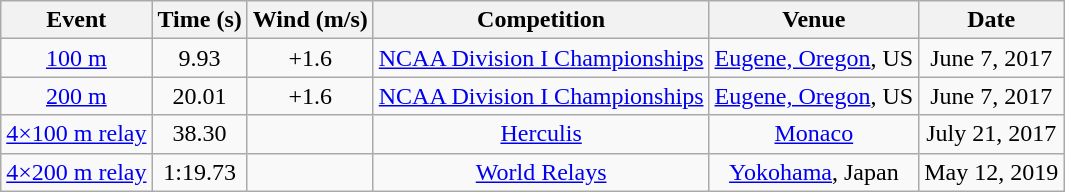<table class=wikitable style=text-align:center>
<tr>
<th>Event</th>
<th>Time (s)</th>
<th>Wind (m/s)</th>
<th>Competition</th>
<th>Venue</th>
<th>Date</th>
</tr>
<tr>
<td><a href='#'>100 m</a></td>
<td>9.93</td>
<td>+1.6</td>
<td><a href='#'>NCAA Division I Championships</a></td>
<td><a href='#'>Eugene, Oregon</a>, US</td>
<td>June 7, 2017</td>
</tr>
<tr>
<td><a href='#'>200 m</a></td>
<td>20.01</td>
<td>+1.6</td>
<td><a href='#'>NCAA Division I Championships</a></td>
<td><a href='#'>Eugene, Oregon</a>, US</td>
<td>June 7, 2017</td>
</tr>
<tr>
<td><a href='#'>4×100 m relay</a></td>
<td>38.30</td>
<td></td>
<td><a href='#'>Herculis</a></td>
<td><a href='#'>Monaco</a></td>
<td>July 21, 2017</td>
</tr>
<tr>
<td><a href='#'>4×200 m relay</a></td>
<td>1:19.73</td>
<td></td>
<td><a href='#'>World Relays</a></td>
<td><a href='#'>Yokohama</a>, Japan</td>
<td>May 12, 2019</td>
</tr>
</table>
